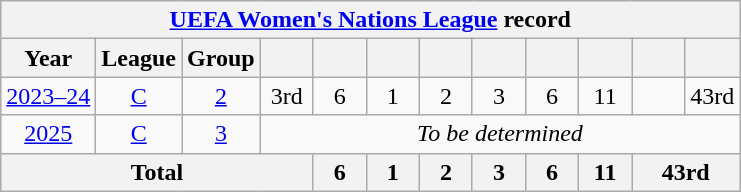<table class="wikitable" style="text-align: center;">
<tr>
<th colspan=13><a href='#'>UEFA Women's Nations League</a> record</th>
</tr>
<tr>
<th>Year</th>
<th>League</th>
<th>Group</th>
<th width=28></th>
<th width=28></th>
<th width=28></th>
<th width=28></th>
<th width=28></th>
<th width=28></th>
<th width=28></th>
<th width=28></th>
<th width=28></th>
</tr>
<tr>
<td><a href='#'>2023–24</a></td>
<td><a href='#'>C</a></td>
<td><a href='#'>2</a></td>
<td>3rd</td>
<td>6</td>
<td>1</td>
<td>2</td>
<td>3</td>
<td>6</td>
<td>11</td>
<td></td>
<td>43rd</td>
</tr>
<tr>
<td><a href='#'>2025</a></td>
<td><a href='#'>C</a></td>
<td><a href='#'>3</a></td>
<td colspan=9><em>To be determined</em></td>
</tr>
<tr>
<th colspan=4>Total</th>
<th>6</th>
<th>1</th>
<th>2</th>
<th>3</th>
<th>6</th>
<th>11</th>
<th colspan=2>43rd</th>
</tr>
</table>
